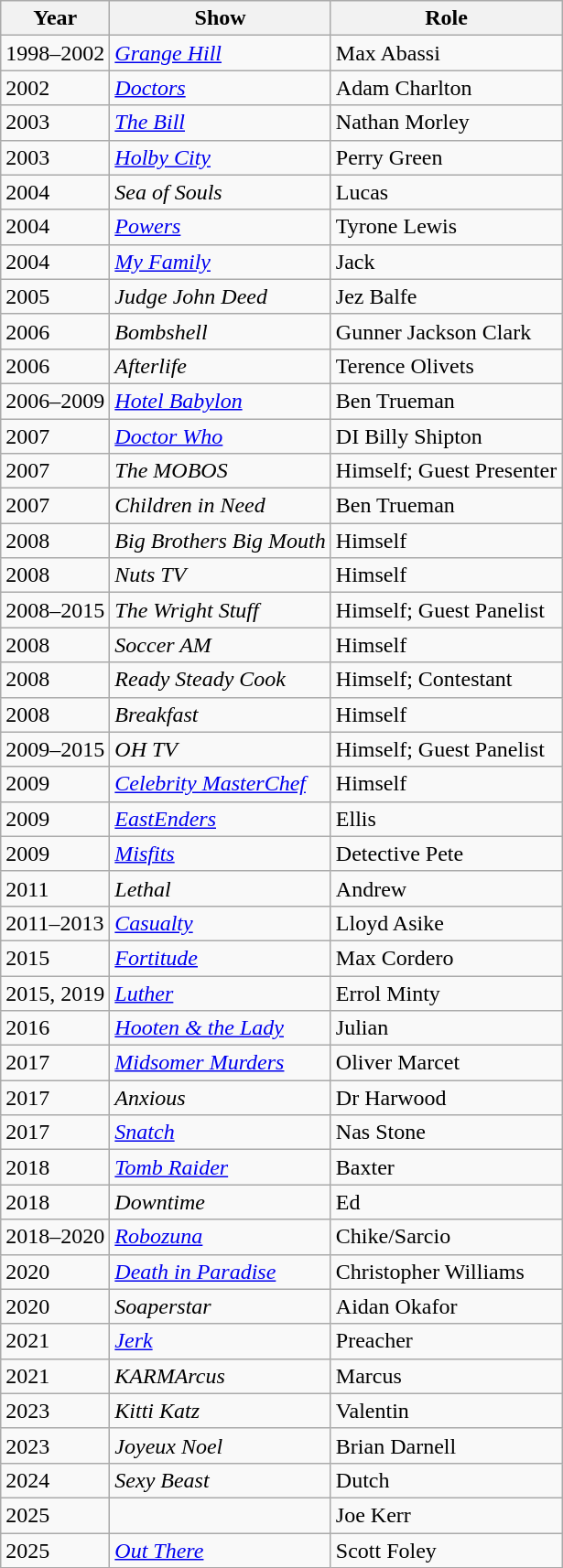<table class="sortable wikitable">
<tr>
<th>Year</th>
<th>Show</th>
<th>Role</th>
</tr>
<tr>
<td>1998–2002</td>
<td><em><a href='#'>Grange Hill</a></em></td>
<td>Max Abassi</td>
</tr>
<tr>
<td>2002</td>
<td><em><a href='#'>Doctors</a></em></td>
<td>Adam Charlton</td>
</tr>
<tr>
<td>2003</td>
<td><em><a href='#'>The Bill</a></em></td>
<td>Nathan Morley</td>
</tr>
<tr>
<td>2003</td>
<td><em><a href='#'>Holby City</a></em></td>
<td>Perry Green</td>
</tr>
<tr>
<td>2004</td>
<td><em>Sea of Souls</em></td>
<td>Lucas</td>
</tr>
<tr>
<td>2004</td>
<td><em><a href='#'>Powers</a></em></td>
<td>Tyrone Lewis</td>
</tr>
<tr>
<td>2004</td>
<td><em><a href='#'>My Family</a></em></td>
<td>Jack</td>
</tr>
<tr>
<td>2005</td>
<td><em>Judge John Deed</em></td>
<td>Jez Balfe</td>
</tr>
<tr>
<td>2006</td>
<td><em>Bombshell</em></td>
<td>Gunner Jackson Clark</td>
</tr>
<tr>
<td>2006</td>
<td><em>Afterlife</em></td>
<td>Terence Olivets</td>
</tr>
<tr>
<td>2006–2009</td>
<td><em><a href='#'>Hotel Babylon</a></em></td>
<td>Ben Trueman</td>
</tr>
<tr>
<td>2007</td>
<td><em><a href='#'>Doctor Who</a></em></td>
<td>DI Billy Shipton</td>
</tr>
<tr>
<td>2007</td>
<td><em>The MOBOS</em></td>
<td>Himself; Guest Presenter</td>
</tr>
<tr>
<td>2007</td>
<td><em>Children in Need</em></td>
<td>Ben Trueman</td>
</tr>
<tr>
<td>2008</td>
<td><em>Big Brothers Big Mouth</em></td>
<td>Himself</td>
</tr>
<tr>
<td>2008</td>
<td><em>Nuts TV</em></td>
<td>Himself</td>
</tr>
<tr>
<td>2008–2015</td>
<td><em>The Wright Stuff</em></td>
<td>Himself; Guest Panelist</td>
</tr>
<tr>
<td>2008</td>
<td><em>Soccer AM</em></td>
<td>Himself</td>
</tr>
<tr>
<td>2008</td>
<td><em>Ready Steady Cook</em></td>
<td>Himself; Contestant</td>
</tr>
<tr>
<td>2008</td>
<td><em>Breakfast</em></td>
<td>Himself</td>
</tr>
<tr>
<td>2009–2015</td>
<td><em>OH TV</em></td>
<td>Himself; Guest Panelist</td>
</tr>
<tr>
<td>2009</td>
<td><em><a href='#'>Celebrity MasterChef</a></em></td>
<td>Himself</td>
</tr>
<tr>
<td>2009</td>
<td><em><a href='#'>EastEnders</a></em></td>
<td>Ellis</td>
</tr>
<tr>
<td>2009</td>
<td><em><a href='#'>Misfits</a></em></td>
<td>Detective Pete</td>
</tr>
<tr>
<td>2011</td>
<td><em>Lethal</em></td>
<td>Andrew</td>
</tr>
<tr>
<td>2011–2013</td>
<td><em><a href='#'>Casualty</a></em></td>
<td>Lloyd Asike</td>
</tr>
<tr>
<td>2015</td>
<td><em><a href='#'>Fortitude</a></em></td>
<td>Max Cordero</td>
</tr>
<tr>
<td>2015, 2019</td>
<td><em><a href='#'>Luther</a></em></td>
<td>Errol Minty</td>
</tr>
<tr>
<td>2016</td>
<td><em><a href='#'>Hooten & the Lady</a></em></td>
<td>Julian</td>
</tr>
<tr>
<td>2017</td>
<td><em><a href='#'>Midsomer Murders</a></em></td>
<td>Oliver Marcet</td>
</tr>
<tr>
<td>2017</td>
<td><em>Anxious</em></td>
<td>Dr Harwood</td>
</tr>
<tr>
<td>2017</td>
<td><em><a href='#'>Snatch</a></em></td>
<td>Nas Stone</td>
</tr>
<tr>
<td>2018</td>
<td><em><a href='#'>Tomb Raider</a></em></td>
<td>Baxter</td>
</tr>
<tr>
<td>2018</td>
<td><em>Downtime</em></td>
<td>Ed</td>
</tr>
<tr>
<td>2018–2020</td>
<td><em><a href='#'>Robozuna</a></em></td>
<td>Chike/Sarcio</td>
</tr>
<tr>
<td>2020</td>
<td><em><a href='#'>Death in Paradise</a></em></td>
<td>Christopher Williams</td>
</tr>
<tr>
<td>2020</td>
<td><em>Soaperstar</em></td>
<td>Aidan Okafor</td>
</tr>
<tr>
<td>2021</td>
<td><em><a href='#'>Jerk</a></em></td>
<td>Preacher</td>
</tr>
<tr>
<td>2021</td>
<td><em>KARMArcus</em></td>
<td>Marcus</td>
</tr>
<tr>
<td>2023</td>
<td><em>Kitti Katz</em></td>
<td>Valentin</td>
</tr>
<tr>
<td>2023</td>
<td><em>Joyeux Noel</em></td>
<td>Brian Darnell</td>
</tr>
<tr>
<td>2024</td>
<td><em>Sexy Beast</em></td>
<td>Dutch</td>
</tr>
<tr>
<td>2025</td>
<td></td>
<td>Joe Kerr</td>
</tr>
<tr>
<td>2025</td>
<td><em><a href='#'>Out There</a></em></td>
<td>Scott Foley</td>
</tr>
</table>
